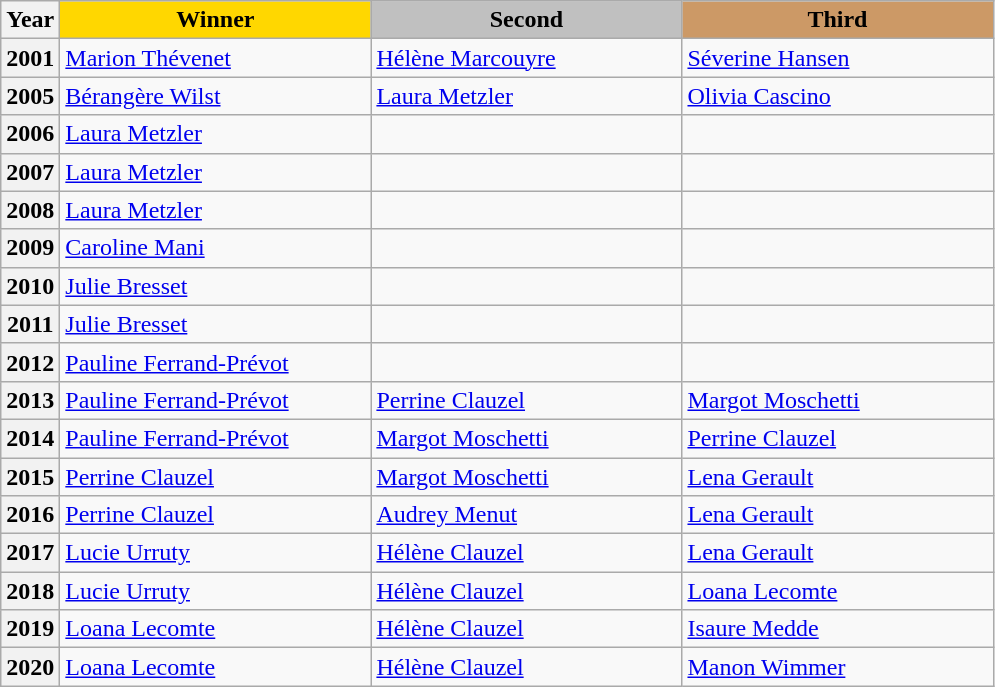<table class="wikitable sortable">
<tr>
<th>Year</th>
<th scope=col colspan=1 style="width:200px; background: gold;">Winner</th>
<th scope=col colspan=1 style="width:200px; background: silver;">Second</th>
<th scope=col colspan=1 style="width:200px; background: #cc9966;">Third</th>
</tr>
<tr>
<th>2001</th>
<td><a href='#'>Marion Thévenet</a></td>
<td><a href='#'>Hélène Marcouyre</a></td>
<td><a href='#'>Séverine Hansen</a></td>
</tr>
<tr>
<th>2005</th>
<td><a href='#'>Bérangère Wilst</a></td>
<td><a href='#'>Laura Metzler</a></td>
<td><a href='#'>Olivia Cascino</a></td>
</tr>
<tr>
<th>2006</th>
<td><a href='#'>Laura Metzler</a></td>
<td></td>
<td></td>
</tr>
<tr>
<th>2007</th>
<td><a href='#'>Laura Metzler</a></td>
<td></td>
<td></td>
</tr>
<tr>
<th>2008</th>
<td><a href='#'>Laura Metzler</a></td>
<td></td>
<td></td>
</tr>
<tr>
<th>2009</th>
<td><a href='#'>Caroline Mani</a></td>
<td></td>
<td></td>
</tr>
<tr>
<th>2010</th>
<td><a href='#'>Julie Bresset</a></td>
<td></td>
<td></td>
</tr>
<tr>
<th>2011</th>
<td><a href='#'>Julie Bresset</a></td>
<td></td>
<td></td>
</tr>
<tr>
<th>2012</th>
<td><a href='#'>Pauline Ferrand-Prévot</a></td>
<td></td>
<td></td>
</tr>
<tr>
<th>2013</th>
<td><a href='#'>Pauline Ferrand-Prévot</a></td>
<td><a href='#'>Perrine Clauzel</a></td>
<td><a href='#'>Margot Moschetti</a></td>
</tr>
<tr>
<th>2014</th>
<td><a href='#'>Pauline Ferrand-Prévot</a></td>
<td><a href='#'>Margot Moschetti</a></td>
<td><a href='#'>Perrine Clauzel</a></td>
</tr>
<tr>
<th>2015</th>
<td><a href='#'>Perrine Clauzel</a></td>
<td><a href='#'>Margot Moschetti</a></td>
<td><a href='#'>Lena Gerault</a></td>
</tr>
<tr>
<th>2016</th>
<td><a href='#'>Perrine Clauzel</a></td>
<td><a href='#'>Audrey Menut</a></td>
<td><a href='#'>Lena Gerault</a></td>
</tr>
<tr>
<th>2017</th>
<td><a href='#'>Lucie Urruty</a></td>
<td><a href='#'>Hélène Clauzel</a></td>
<td><a href='#'>Lena Gerault</a></td>
</tr>
<tr>
<th>2018</th>
<td><a href='#'>Lucie Urruty</a></td>
<td><a href='#'>Hélène Clauzel</a></td>
<td><a href='#'>Loana Lecomte</a></td>
</tr>
<tr>
<th>2019</th>
<td><a href='#'>Loana Lecomte</a></td>
<td><a href='#'>Hélène Clauzel</a></td>
<td><a href='#'>Isaure Medde</a></td>
</tr>
<tr>
<th>2020</th>
<td><a href='#'>Loana Lecomte</a></td>
<td><a href='#'>Hélène Clauzel</a></td>
<td><a href='#'>Manon Wimmer</a></td>
</tr>
</table>
